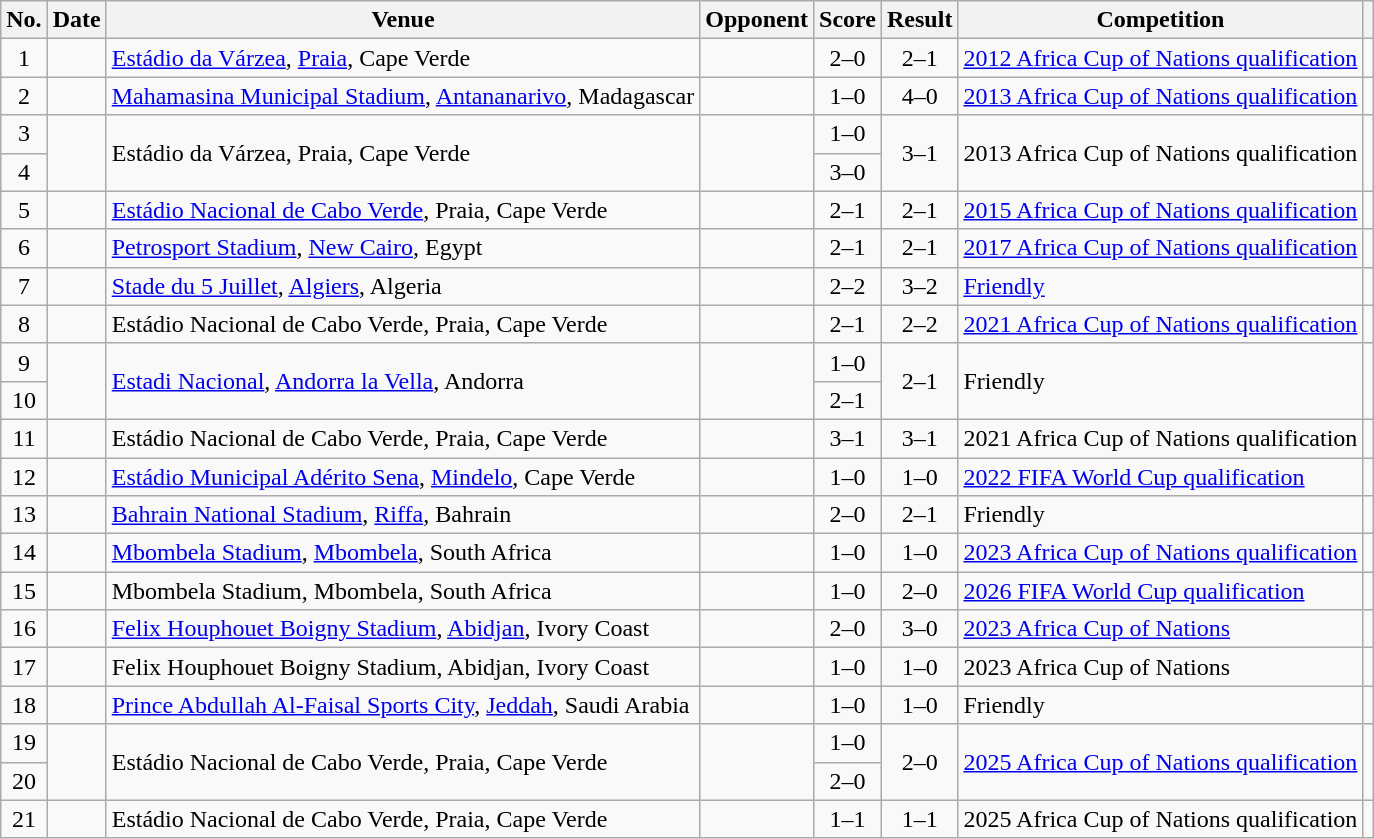<table class="wikitable sortable">
<tr>
<th scope="col">No.</th>
<th scope="col">Date</th>
<th scope="col">Venue</th>
<th scope="col">Opponent</th>
<th scope="col">Score</th>
<th scope="col">Result</th>
<th scope="col">Competition</th>
<th scope="col" class="unsortable"></th>
</tr>
<tr>
<td style="text-align:center">1</td>
<td></td>
<td><a href='#'>Estádio da Várzea</a>, <a href='#'>Praia</a>, Cape Verde</td>
<td></td>
<td style="text-align:center">2–0</td>
<td style="text-align:center">2–1</td>
<td><a href='#'>2012 Africa Cup of Nations qualification</a></td>
<td></td>
</tr>
<tr>
<td style="text-align:center">2</td>
<td></td>
<td><a href='#'>Mahamasina Municipal Stadium</a>, <a href='#'>Antananarivo</a>, Madagascar</td>
<td></td>
<td style="text-align:center">1–0</td>
<td style="text-align:center">4–0</td>
<td><a href='#'>2013 Africa Cup of Nations qualification</a></td>
<td></td>
</tr>
<tr>
<td style="text-align:center">3</td>
<td rowspan="2"></td>
<td rowspan="2">Estádio da Várzea, Praia, Cape Verde</td>
<td rowspan="2"></td>
<td style="text-align:center">1–0</td>
<td rowspan="2" style="text-align:center">3–1</td>
<td rowspan="2">2013 Africa Cup of Nations qualification</td>
<td rowspan="2"></td>
</tr>
<tr>
<td style="text-align:center">4</td>
<td style="text-align:center">3–0</td>
</tr>
<tr>
<td style="text-align:center">5</td>
<td></td>
<td><a href='#'>Estádio Nacional de Cabo Verde</a>, Praia, Cape Verde</td>
<td></td>
<td style="text-align:center">2–1</td>
<td style="text-align:center">2–1</td>
<td><a href='#'>2015 Africa Cup of Nations qualification</a></td>
<td></td>
</tr>
<tr>
<td style="text-align:center">6</td>
<td></td>
<td><a href='#'>Petrosport Stadium</a>, <a href='#'>New Cairo</a>, Egypt</td>
<td></td>
<td style="text-align:center">2–1</td>
<td style="text-align:center">2–1</td>
<td><a href='#'>2017 Africa Cup of Nations qualification</a></td>
<td></td>
</tr>
<tr>
<td style="text-align:center">7</td>
<td></td>
<td><a href='#'>Stade du 5 Juillet</a>, <a href='#'>Algiers</a>, Algeria</td>
<td></td>
<td style="text-align:center">2–2</td>
<td style="text-align:center">3–2</td>
<td><a href='#'>Friendly</a></td>
<td></td>
</tr>
<tr>
<td style="text-align:center">8</td>
<td></td>
<td>Estádio Nacional de Cabo Verde, Praia, Cape Verde</td>
<td></td>
<td style="text-align:center">2–1</td>
<td style="text-align:center">2–2</td>
<td><a href='#'>2021 Africa Cup of Nations qualification</a></td>
<td></td>
</tr>
<tr>
<td style="text-align:center">9</td>
<td rowspan="2"></td>
<td rowspan="2"><a href='#'>Estadi Nacional</a>, <a href='#'>Andorra la Vella</a>, Andorra</td>
<td rowspan="2"></td>
<td style="text-align:center">1–0</td>
<td rowspan="2" style="text-align:center">2–1</td>
<td rowspan="2">Friendly</td>
<td rowspan="2"></td>
</tr>
<tr>
<td style="text-align:center">10</td>
<td style="text-align:center">2–1</td>
</tr>
<tr>
<td style="text-align:center">11</td>
<td></td>
<td>Estádio Nacional de Cabo Verde, Praia, Cape Verde</td>
<td></td>
<td style="text-align:center">3–1</td>
<td style="text-align:center">3–1</td>
<td>2021 Africa Cup of Nations qualification</td>
<td></td>
</tr>
<tr>
<td style="text-align:center">12</td>
<td></td>
<td><a href='#'>Estádio Municipal Adérito Sena</a>, <a href='#'>Mindelo</a>, Cape Verde</td>
<td></td>
<td style="text-align:center">1–0</td>
<td style="text-align:center">1–0</td>
<td><a href='#'>2022 FIFA World Cup qualification</a></td>
<td></td>
</tr>
<tr>
<td style="text-align:center">13</td>
<td></td>
<td><a href='#'>Bahrain National Stadium</a>, <a href='#'>Riffa</a>, Bahrain</td>
<td></td>
<td style="text-align:center">2–0</td>
<td style="text-align:center">2–1</td>
<td>Friendly</td>
<td></td>
</tr>
<tr>
<td style="text-align:center">14</td>
<td></td>
<td><a href='#'>Mbombela Stadium</a>, <a href='#'>Mbombela</a>, South Africa</td>
<td></td>
<td style="text-align:center">1–0</td>
<td style="text-align:center">1–0</td>
<td><a href='#'>2023 Africa Cup of Nations qualification</a></td>
<td></td>
</tr>
<tr>
<td style="text-align:center">15</td>
<td></td>
<td>Mbombela Stadium, Mbombela, South Africa</td>
<td></td>
<td style="text-align:center">1–0</td>
<td style="text-align:center">2–0</td>
<td><a href='#'>2026 FIFA World Cup qualification</a></td>
<td></td>
</tr>
<tr>
<td style="text-align:center">16</td>
<td></td>
<td><a href='#'>Felix Houphouet Boigny Stadium</a>, <a href='#'>Abidjan</a>, Ivory Coast</td>
<td></td>
<td style="text-align:center">2–0</td>
<td style="text-align:center">3–0</td>
<td><a href='#'>2023 Africa Cup of Nations</a></td>
<td></td>
</tr>
<tr>
<td style="text-align:center">17</td>
<td></td>
<td>Felix Houphouet Boigny Stadium, Abidjan, Ivory Coast</td>
<td></td>
<td style="text-align:center">1–0</td>
<td style="text-align:center">1–0</td>
<td>2023 Africa Cup of Nations</td>
<td></td>
</tr>
<tr>
<td style="text-align:center">18</td>
<td></td>
<td><a href='#'>Prince Abdullah Al-Faisal Sports City</a>, <a href='#'>Jeddah</a>, Saudi Arabia</td>
<td></td>
<td style="text-align:center">1–0</td>
<td style="text-align:center">1–0</td>
<td>Friendly</td>
<td></td>
</tr>
<tr>
<td style="text-align:center">19</td>
<td rowspan="2"></td>
<td rowspan="2">Estádio Nacional de Cabo Verde, Praia, Cape Verde</td>
<td rowspan="2"></td>
<td style="text-align:center">1–0</td>
<td rowspan="2" style="text-align:center">2–0</td>
<td rowspan="2"><a href='#'>2025 Africa Cup of Nations qualification</a></td>
<td rowspan="2"></td>
</tr>
<tr>
<td style="text-align:center">20</td>
<td style="text-align:center">2–0</td>
</tr>
<tr>
<td style="text-align:center">21</td>
<td></td>
<td>Estádio Nacional de Cabo Verde, Praia, Cape Verde</td>
<td></td>
<td style="text-align:center">1–1</td>
<td style="text-align:center">1–1</td>
<td>2025 Africa Cup of Nations qualification</td>
<td></td>
</tr>
</table>
